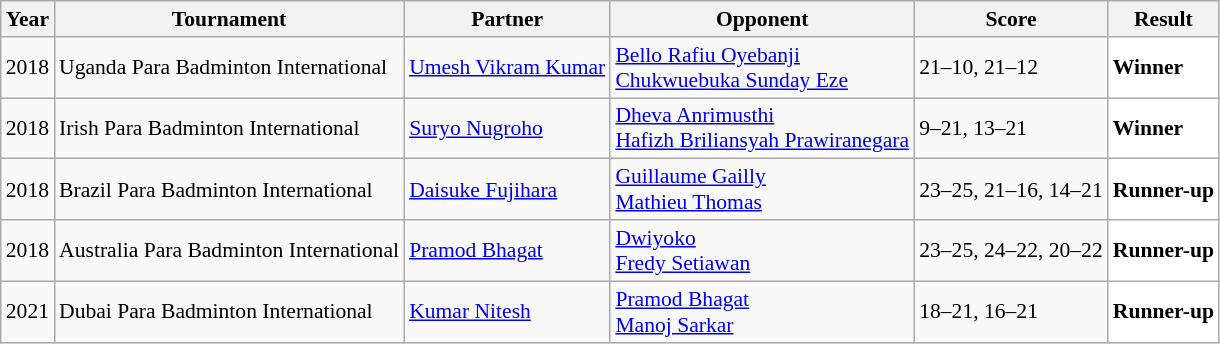<table class="sortable wikitable" style="font-size: 90%;">
<tr>
<th>Year</th>
<th>Tournament</th>
<th>Partner</th>
<th>Opponent</th>
<th>Score</th>
<th>Result</th>
</tr>
<tr>
<td align="center">2018</td>
<td align="left">Uganda Para Badminton International</td>
<td> <a href='#'>Umesh Vikram Kumar</a></td>
<td align="left"> <a href='#'>Bello Rafiu Oyebanji</a><br> <a href='#'>Chukwuebuka Sunday Eze</a></td>
<td align="left">21–10, 21–12</td>
<td style="text-align:left; background:white"> <strong>Winner</strong></td>
</tr>
<tr>
<td align="center">2018</td>
<td align="left">Irish Para Badminton International</td>
<td> <a href='#'>Suryo Nugroho</a></td>
<td align="left"> <a href='#'>Dheva Anrimusthi</a><br> <a href='#'>Hafizh Briliansyah Prawiranegara</a></td>
<td align="left">9–21, 13–21</td>
<td style="text-align:left; background:white"> <strong>Winner</strong></td>
</tr>
<tr>
<td align="center">2018</td>
<td align="left">Brazil Para Badminton International</td>
<td> <a href='#'>Daisuke Fujihara</a></td>
<td align="left"> <a href='#'>Guillaume Gailly</a><br> <a href='#'>Mathieu Thomas</a></td>
<td align="left">23–25, 21–16, 14–21</td>
<td style="text-align:left; background:white"> <strong>Runner-up</strong></td>
</tr>
<tr>
<td align="center">2018</td>
<td align="left">Australia Para Badminton International</td>
<td> <a href='#'>Pramod Bhagat</a></td>
<td align="left"> <a href='#'>Dwiyoko</a><br> <a href='#'>Fredy Setiawan</a></td>
<td align="left">23–25, 24–22, 20–22</td>
<td style="text-align:left; background:white"> <strong>Runner-up</strong></td>
</tr>
<tr>
<td align="center">2021</td>
<td align="left">Dubai Para Badminton International</td>
<td> <a href='#'>Kumar Nitesh</a></td>
<td align="left"> <a href='#'>Pramod Bhagat</a><br> <a href='#'>Manoj Sarkar</a></td>
<td align="left">18–21, 16–21</td>
<td style="text-align:left; background:white"> <strong>Runner-up</strong></td>
</tr>
</table>
